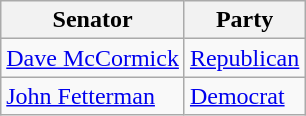<table class="wikitable">
<tr>
<th>Senator</th>
<th>Party</th>
</tr>
<tr>
<td><a href='#'>Dave McCormick</a></td>
<td><a href='#'>Republican</a></td>
</tr>
<tr>
<td><a href='#'>John Fetterman</a></td>
<td><a href='#'>Democrat</a></td>
</tr>
</table>
